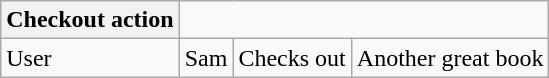<table class="wikitable">
<tr>
<th>Checkout action</th>
</tr>
<tr>
<td>User</td>
<td>Sam</td>
<td>Checks out</td>
<td>Another great book</td>
</tr>
</table>
